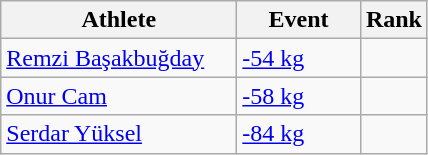<table class=wikitable>
<tr>
<th width=150>Athlete</th>
<th width=75>Event</th>
<th>Rank</th>
</tr>
<tr>
<td><a href='#'>Remzi Başakbuğday</a></td>
<td><a href='#'>-54 kg</a></td>
<td align=center></td>
</tr>
<tr>
<td><a href='#'>Onur Cam</a></td>
<td><a href='#'>-58 kg</a></td>
<td align=center></td>
</tr>
<tr>
<td><a href='#'>Serdar Yüksel</a></td>
<td><a href='#'>-84 kg</a></td>
<td align=center></td>
</tr>
</table>
